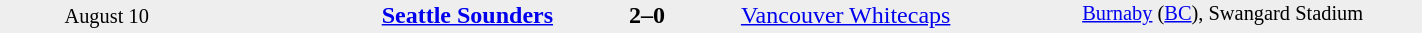<table style="width: 75%; background: #eeeeee;" cellspacing="0">
<tr>
<td style=font-size:85% align=center rowspan=3 width=15%>August 10</td>
<td width=24% align=right><strong><a href='#'>Seattle Sounders</a></strong></td>
<td align=center width=13%><strong>2–0</strong></td>
<td width=24%><a href='#'>Vancouver Whitecaps</a></td>
<td style=font-size:85% rowspan=3 valign=top><a href='#'>Burnaby</a> (<a href='#'>BC</a>), Swangard Stadium</td>
</tr>
<tr style=font-size:85%>
<td align=right valign=top></td>
<td valign=top></td>
<td align=left valign=top></td>
</tr>
</table>
